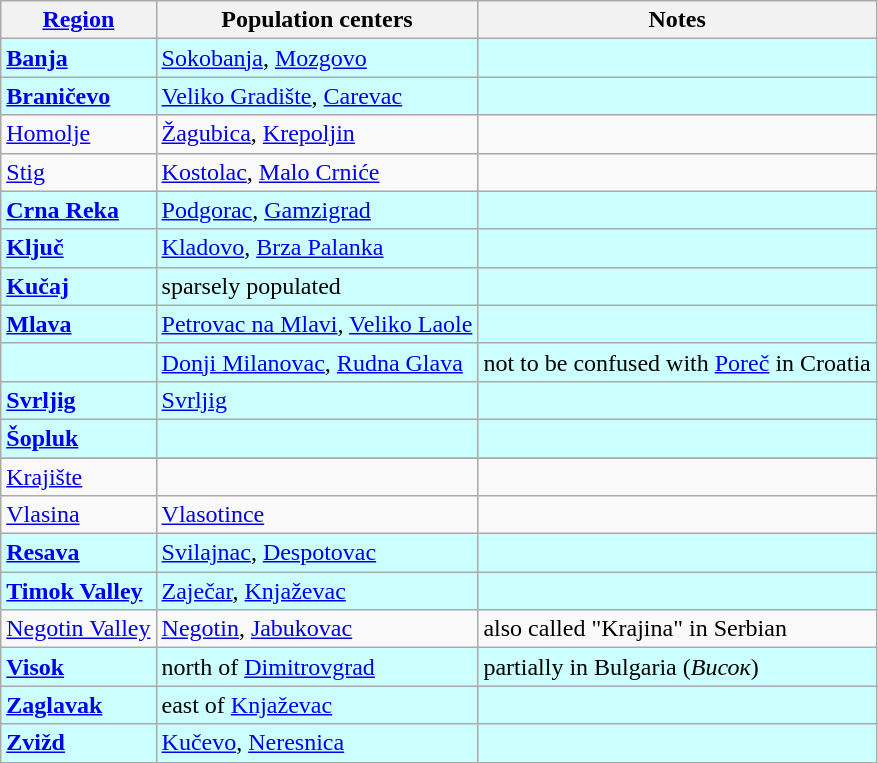<table class="wikitable sortable">
<tr>
<th><a href='#'>Region</a></th>
<th>Population centers</th>
<th>Notes</th>
</tr>
<tr>
<td style="background:#cff;"><strong><a href='#'>Banja</a></strong></td>
<td style="background:#cff;"><a href='#'>Sokobanja</a>, <a href='#'>Mozgovo</a></td>
<td style="background:#cff;"></td>
</tr>
<tr style="background:#cff;">
<td><strong><a href='#'>Braničevo</a></strong></td>
<td><a href='#'>Veliko Gradište</a>, <a href='#'>Carevac</a></td>
<td style="background:#cff;"></td>
</tr>
<tr>
<td><a href='#'>Homolje</a></td>
<td><a href='#'>Žagubica</a>, <a href='#'>Krepoljin</a></td>
<td></td>
</tr>
<tr>
<td><a href='#'>Stig</a></td>
<td><a href='#'>Kostolac</a>, <a href='#'>Malo Crniće</a></td>
<td></td>
</tr>
<tr>
<td style="background:#cff;"><strong><a href='#'>Crna Reka</a></strong></td>
<td style="background:#cff;"><a href='#'>Podgorac</a>, <a href='#'>Gamzigrad</a></td>
<td style="background:#cff;"></td>
</tr>
<tr style="background:#cff;">
<td style="background:#cff;"><strong><a href='#'>Ključ</a></strong></td>
<td style="background:#cff;"><a href='#'>Kladovo</a>, <a href='#'>Brza Palanka</a></td>
<td style="background:#cff;"></td>
</tr>
<tr style="background:#cff;">
<td><strong><a href='#'>Kučaj</a></strong></td>
<td>sparsely populated</td>
<td style="background:#cff;"></td>
</tr>
<tr style="background:#cff;">
<td><strong><a href='#'>Mlava</a></strong></td>
<td><a href='#'>Petrovac na Mlavi</a>, <a href='#'>Veliko Laole</a></td>
<td style="background:#cff;"></td>
</tr>
<tr>
<td style="background:#cff;"><strong></strong></td>
<td style="background:#cff;"><a href='#'>Donji Milanovac</a>, <a href='#'>Rudna Glava</a></td>
<td style="background:#cff;">not to be confused with <a href='#'>Poreč</a> in Croatia</td>
</tr>
<tr style="background:#cff;">
<td><strong><a href='#'>Svrljig</a></strong></td>
<td><a href='#'>Svrljig</a></td>
<td style="background:#cff;"></td>
</tr>
<tr>
<td style="background:#cff;"><strong><a href='#'>Šopluk</a></strong></td>
<td style="background:#cff;"></td>
<td style="background:#cff;"></td>
</tr>
<tr style="background:#cff;">
</tr>
<tr>
<td><a href='#'>Krajište</a></td>
<td></td>
<td></td>
</tr>
<tr>
<td><a href='#'>Vlasina</a></td>
<td><a href='#'>Vlasotince</a></td>
<td></td>
</tr>
<tr>
<td style="background:#cff;"><strong><a href='#'>Resava</a></strong></td>
<td style="background:#cff;"><a href='#'>Svilajnac</a>, <a href='#'>Despotovac</a></td>
<td style="background:#cff;"></td>
</tr>
<tr style="background:#cff;">
<td><strong><a href='#'>Timok Valley</a></strong></td>
<td><a href='#'>Zaječar</a>, <a href='#'>Knjaževac</a></td>
<td style="background:#cff;"></td>
</tr>
<tr>
<td><a href='#'>Negotin Valley</a></td>
<td><a href='#'>Negotin</a>, <a href='#'>Jabukovac</a></td>
<td>also called "Krajina" in Serbian</td>
</tr>
<tr>
<td style="background:#cff;"><strong><a href='#'>Visok</a></strong></td>
<td style="background:#cff;">north of <a href='#'>Dimitrovgrad</a></td>
<td style="background:#cff;">partially in Bulgaria (<em>Висок</em>)</td>
</tr>
<tr style="background:#cff;">
<td><strong><a href='#'>Zaglavak</a></strong></td>
<td>east of <a href='#'>Knjaževac</a></td>
<td style="background:#cff;"></td>
</tr>
<tr style="background:#cff;">
<td><strong><a href='#'>Zvižd</a></strong></td>
<td><a href='#'>Kučevo</a>, <a href='#'>Neresnica</a></td>
<td style="background:#cff;"></td>
</tr>
</table>
